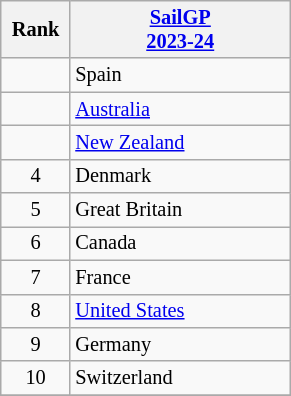<table class="wikitable sortable" style="font-size:85%; text-align:center;">
<tr>
<th width=40>Rank<br></th>
<th width=140><a href='#'>SailGP<br>2023-24</a></th>
</tr>
<tr>
<td></td>
<td style="text-align:left;"> Spain</td>
</tr>
<tr>
<td></td>
<td style="text-align:left;"> <a href='#'>Australia</a></td>
</tr>
<tr>
<td></td>
<td style="text-align:left;"> <a href='#'>New Zealand</a></td>
</tr>
<tr>
<td>4</td>
<td style="text-align:left;"> Denmark</td>
</tr>
<tr>
<td>5</td>
<td style="text-align:left;"> Great Britain</td>
</tr>
<tr>
<td>6</td>
<td style="text-align:left;"> Canada</td>
</tr>
<tr>
<td>7</td>
<td style="text-align:left;"> France</td>
</tr>
<tr>
<td>8</td>
<td style="text-align:left;"> <a href='#'>United States</a></td>
</tr>
<tr>
<td>9</td>
<td style="text-align:left;"> Germany</td>
</tr>
<tr>
<td>10</td>
<td style="text-align:left;"> Switzerland</td>
</tr>
<tr>
</tr>
</table>
